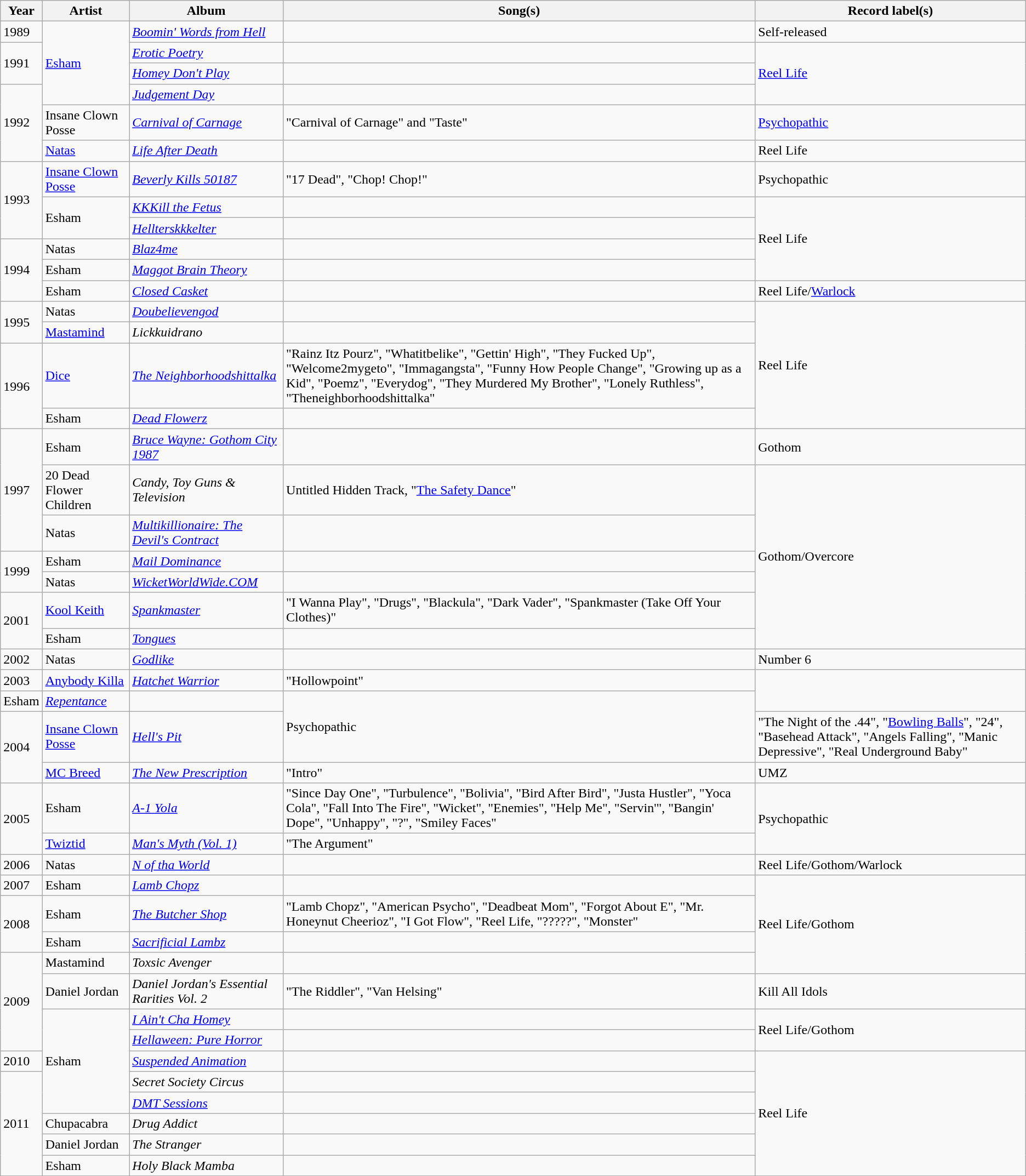<table class="wikitable">
<tr>
<th>Year</th>
<th>Artist</th>
<th>Album</th>
<th>Song(s)</th>
<th>Record label(s)</th>
</tr>
<tr>
<td>1989</td>
<td rowspan="4"><a href='#'>Esham</a></td>
<td><em><a href='#'>Boomin' Words from Hell</a></em></td>
<td></td>
<td>Self-released</td>
</tr>
<tr>
<td rowspan="2">1991</td>
<td><em><a href='#'>Erotic Poetry</a></em></td>
<td></td>
<td rowspan="3"><a href='#'>Reel Life</a></td>
</tr>
<tr>
<td><em><a href='#'>Homey Don't Play</a></em></td>
<td></td>
</tr>
<tr>
<td rowspan="3">1992</td>
<td><em><a href='#'>Judgement Day</a></em></td>
<td></td>
</tr>
<tr>
<td>Insane Clown Posse</td>
<td><em><a href='#'>Carnival of Carnage</a></em></td>
<td>"Carnival of Carnage" and "Taste"</td>
<td><a href='#'>Psychopathic</a></td>
</tr>
<tr>
<td><a href='#'>Natas</a></td>
<td><em><a href='#'>Life After Death</a></em></td>
<td></td>
<td>Reel Life</td>
</tr>
<tr>
<td rowspan="3">1993</td>
<td><a href='#'>Insane Clown Posse</a></td>
<td><em><a href='#'>Beverly Kills 50187</a></em></td>
<td>"17 Dead", "Chop! Chop!"</td>
<td>Psychopathic</td>
</tr>
<tr>
<td rowspan="2">Esham</td>
<td><em><a href='#'>KKKill the Fetus</a></em></td>
<td></td>
<td rowspan="4">Reel Life</td>
</tr>
<tr>
<td><em><a href='#'>Hellterskkkelter</a></em></td>
<td></td>
</tr>
<tr>
<td rowspan="3">1994</td>
<td>Natas</td>
<td><em><a href='#'>Blaz4me</a></em></td>
<td></td>
</tr>
<tr>
<td>Esham</td>
<td><em><a href='#'>Maggot Brain Theory</a></em></td>
<td></td>
</tr>
<tr>
<td>Esham</td>
<td><em><a href='#'>Closed Casket</a></em></td>
<td></td>
<td>Reel Life/<a href='#'>Warlock</a></td>
</tr>
<tr>
<td rowspan="2">1995</td>
<td>Natas</td>
<td><em><a href='#'>Doubelievengod</a></em></td>
<td></td>
<td rowspan="4">Reel Life</td>
</tr>
<tr>
<td><a href='#'>Mastamind</a></td>
<td><em>Lickkuidrano</em></td>
<td></td>
</tr>
<tr>
<td rowspan="2">1996</td>
<td><a href='#'>Dice</a></td>
<td><em><a href='#'>The Neighborhoodshittalka</a></em></td>
<td>"Rainz Itz Pourz", "Whatitbelike", "Gettin' High", "They Fucked Up", "Welcome2mygeto", "Immagangsta", "Funny How People Change", "Growing up as a Kid", "Poemz", "Everydog", "They Murdered My Brother", "Lonely Ruthless", "Theneighborhoodshittalka"</td>
</tr>
<tr>
<td>Esham</td>
<td><em><a href='#'>Dead Flowerz</a></em></td>
<td></td>
</tr>
<tr>
<td rowspan="3">1997</td>
<td>Esham</td>
<td><em><a href='#'>Bruce Wayne: Gothom City 1987</a></em></td>
<td></td>
<td>Gothom</td>
</tr>
<tr>
<td>20 Dead Flower Children</td>
<td><em>Candy, Toy Guns & Television</em></td>
<td>Untitled Hidden Track, "<a href='#'>The Safety Dance</a>"</td>
<td rowspan="6">Gothom/Overcore</td>
</tr>
<tr>
<td>Natas</td>
<td><em><a href='#'>Multikillionaire: The Devil's Contract</a></em></td>
<td></td>
</tr>
<tr>
<td rowspan="2">1999</td>
<td>Esham</td>
<td><em><a href='#'>Mail Dominance</a></em></td>
<td></td>
</tr>
<tr>
<td>Natas</td>
<td><em><a href='#'>WicketWorldWide.COM</a></em></td>
<td></td>
</tr>
<tr>
<td rowspan="2">2001</td>
<td><a href='#'>Kool Keith</a></td>
<td><em><a href='#'>Spankmaster</a></em></td>
<td>"I Wanna Play", "Drugs", "Blackula", "Dark Vader", "Spankmaster (Take Off Your Clothes)"</td>
</tr>
<tr>
<td>Esham</td>
<td><em><a href='#'>Tongues</a></em></td>
<td></td>
</tr>
<tr>
<td>2002</td>
<td>Natas</td>
<td><em><a href='#'>Godlike</a></em></td>
<td></td>
<td>Number 6</td>
</tr>
<tr>
<td>2003</td>
<td><a href='#'>Anybody Killa</a></td>
<td><em><a href='#'>Hatchet Warrior</a></em></td>
<td>"Hollowpoint"</td>
</tr>
<tr>
<td>Esham</td>
<td><em><a href='#'>Repentance</a></em></td>
<td></td>
<td rowspan="2">Psychopathic</td>
</tr>
<tr>
<td rowspan="2">2004</td>
<td><a href='#'>Insane Clown Posse</a></td>
<td><em><a href='#'>Hell's Pit</a></em></td>
<td>"The Night of the .44", "<a href='#'>Bowling Balls</a>", "24", "Basehead Attack", "Angels Falling", "Manic Depressive", "Real Underground Baby"</td>
</tr>
<tr>
<td><a href='#'>MC Breed</a></td>
<td><em><a href='#'>The New Prescription</a></em></td>
<td>"Intro"</td>
<td>UMZ</td>
</tr>
<tr>
<td rowspan="2">2005</td>
<td>Esham</td>
<td><em><a href='#'>A-1 Yola</a></em></td>
<td>"Since Day One", "Turbulence", "Bolivia", "Bird After Bird", "Justa Hustler", "Yoca Cola", "Fall Into The Fire", "Wicket", "Enemies", "Help Me", "Servin'", "Bangin' Dope", "Unhappy", "?", "Smiley Faces"</td>
<td rowspan="2">Psychopathic</td>
</tr>
<tr>
<td><a href='#'>Twiztid</a></td>
<td><em><a href='#'>Man's Myth (Vol. 1)</a></em></td>
<td>"The Argument"</td>
</tr>
<tr>
<td>2006</td>
<td>Natas</td>
<td><em><a href='#'>N of tha World</a></em></td>
<td></td>
<td>Reel Life/Gothom/Warlock</td>
</tr>
<tr>
<td>2007</td>
<td>Esham</td>
<td><em><a href='#'>Lamb Chopz</a></em></td>
<td></td>
<td rowspan="4">Reel Life/Gothom</td>
</tr>
<tr>
<td rowspan="2">2008</td>
<td>Esham</td>
<td><em><a href='#'>The Butcher Shop</a></em></td>
<td>"Lamb Chopz", "American Psycho", "Deadbeat Mom", "Forgot About E", "Mr. Honeynut Cheerioz", "I Got Flow", "Reel Life, "?????", "Monster"</td>
</tr>
<tr>
<td>Esham</td>
<td><em><a href='#'>Sacrificial Lambz</a></em></td>
<td></td>
</tr>
<tr>
<td rowspan="4">2009</td>
<td>Mastamind</td>
<td><em>Toxsic Avenger</em></td>
<td></td>
</tr>
<tr>
<td>Daniel Jordan</td>
<td><em>Daniel Jordan's Essential Rarities Vol. 2</em></td>
<td>"The Riddler", "Van Helsing"</td>
<td>Kill All Idols</td>
</tr>
<tr>
<td rowspan="5">Esham</td>
<td><em><a href='#'>I Ain't Cha Homey</a></em></td>
<td></td>
<td rowspan="2">Reel Life/Gothom</td>
</tr>
<tr>
<td><em><a href='#'>Hellaween: Pure Horror</a></em></td>
<td></td>
</tr>
<tr>
<td>2010</td>
<td><em><a href='#'>Suspended Animation</a></em></td>
<td></td>
<td rowspan="6">Reel Life</td>
</tr>
<tr>
<td rowspan="5">2011</td>
<td><em>Secret Society Circus</em></td>
<td></td>
</tr>
<tr>
<td><em><a href='#'>DMT Sessions</a></em></td>
<td></td>
</tr>
<tr>
<td>Chupacabra</td>
<td><em>Drug Addict</em></td>
<td></td>
</tr>
<tr>
<td>Daniel Jordan</td>
<td><em>The Stranger</em></td>
<td></td>
</tr>
<tr>
<td>Esham</td>
<td><em>Holy Black Mamba</em></td>
<td></td>
</tr>
</table>
